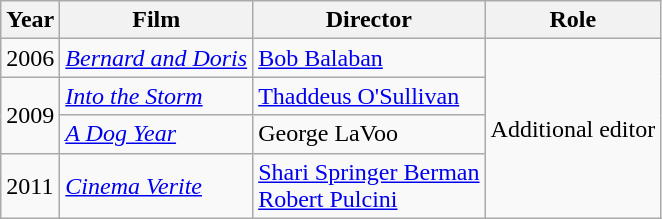<table class="wikitable">
<tr>
<th>Year</th>
<th>Film</th>
<th>Director</th>
<th>Role</th>
</tr>
<tr>
<td>2006</td>
<td><em><a href='#'>Bernard and Doris</a></em></td>
<td><a href='#'>Bob Balaban</a></td>
<td rowspan=4>Additional editor</td>
</tr>
<tr>
<td rowspan=2>2009</td>
<td><em><a href='#'>Into the Storm</a></em></td>
<td><a href='#'>Thaddeus O'Sullivan</a></td>
</tr>
<tr>
<td><em><a href='#'>A Dog Year</a></em></td>
<td>George LaVoo</td>
</tr>
<tr>
<td>2011</td>
<td><em><a href='#'>Cinema Verite</a></em></td>
<td><a href='#'>Shari Springer Berman<br>Robert Pulcini</a></td>
</tr>
</table>
